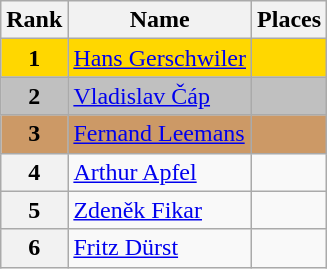<table class="wikitable">
<tr>
<th>Rank</th>
<th>Name</th>
<th>Places</th>
</tr>
<tr bgcolor="gold">
<td align="center"><strong>1</strong></td>
<td> <a href='#'>Hans Gerschwiler</a></td>
<td></td>
</tr>
<tr bgcolor="silver">
<td align="center"><strong>2</strong></td>
<td> <a href='#'>Vladislav Čáp</a></td>
<td></td>
</tr>
<tr bgcolor="cc9966">
<td align="center"><strong>3</strong></td>
<td> <a href='#'>Fernand Leemans</a></td>
<td></td>
</tr>
<tr>
<th>4</th>
<td> <a href='#'>Arthur Apfel</a></td>
<td></td>
</tr>
<tr>
<th>5</th>
<td> <a href='#'>Zdeněk Fikar</a></td>
<td></td>
</tr>
<tr>
<th>6</th>
<td> <a href='#'>Fritz Dürst</a></td>
<td></td>
</tr>
</table>
